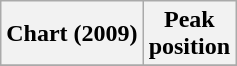<table class="wikitable plainrowheaders" style="text-align:center">
<tr>
<th scope="col">Chart (2009)</th>
<th scope="col">Peak<br>position</th>
</tr>
<tr>
</tr>
</table>
